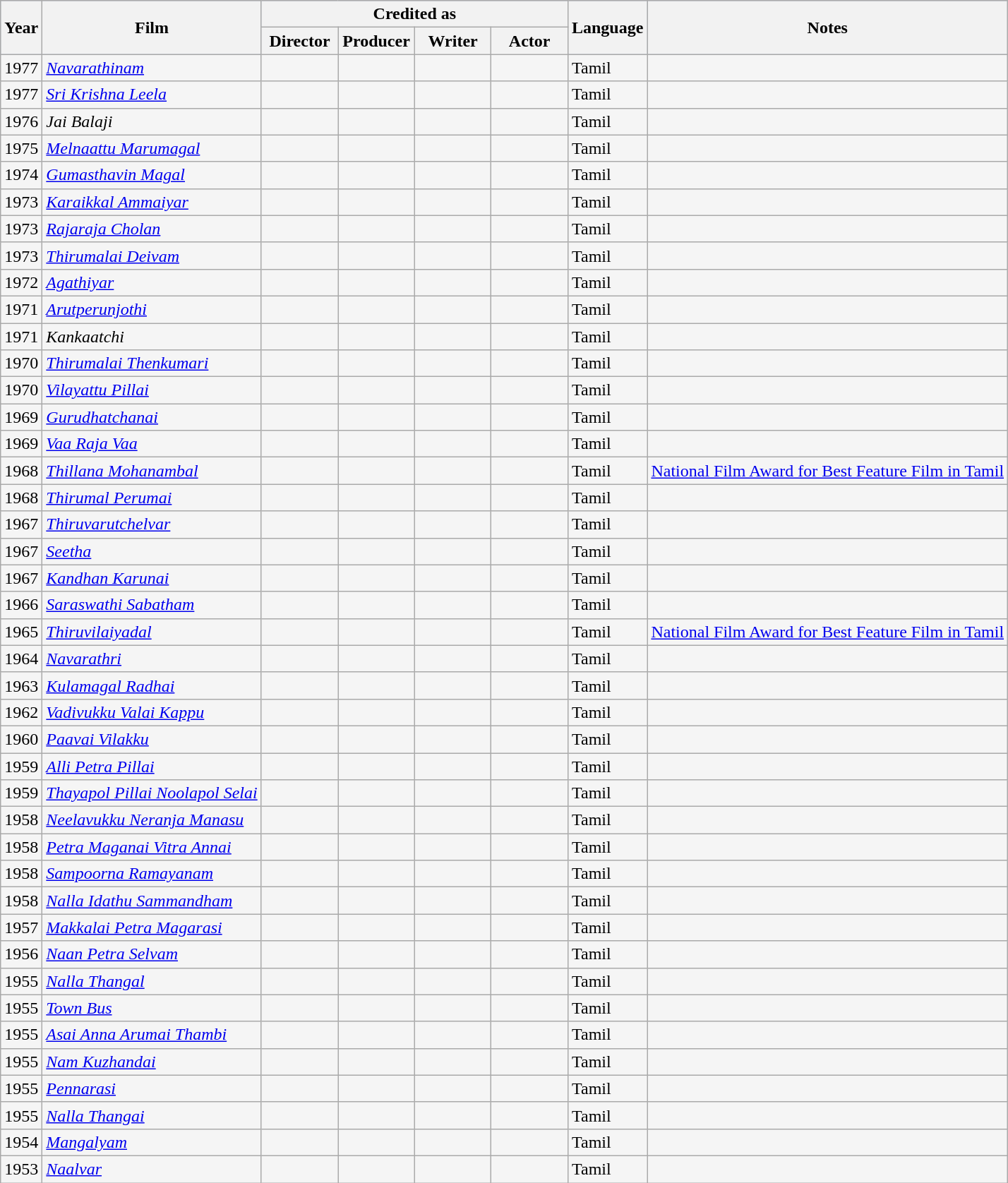<table class="wikitable sortable" style="background:#f5f5f5;">
<tr style="background:#B0C4DE;">
<th rowspan="2">Year</th>
<th rowspan="2">Film</th>
<th colspan="4">Credited as</th>
<th rowspan="2">Language</th>
<th class=unsortable rowspan="2">Notes</th>
</tr>
<tr>
<th width=65>Director</th>
<th width=65>Producer</th>
<th width=65>Writer</th>
<th width=65>Actor</th>
</tr>
<tr>
<td>1977</td>
<td><em><a href='#'>Navarathinam</a></em></td>
<td style="text-align:center;"></td>
<td></td>
<td style="text-align:center;"></td>
<td></td>
<td>Tamil</td>
<td></td>
</tr>
<tr>
<td>1977</td>
<td><em><a href='#'>Sri Krishna Leela</a></em></td>
<td style="text-align:center;"></td>
<td></td>
<td></td>
<td></td>
<td>Tamil</td>
<td></td>
</tr>
<tr>
<td>1976</td>
<td><em>Jai Balaji</em></td>
<td style="text-align:center;"></td>
<td></td>
<td></td>
<td></td>
<td>Tamil</td>
<td></td>
</tr>
<tr>
<td>1975</td>
<td><em><a href='#'>Melnaattu Marumagal</a></em></td>
<td style="text-align:center;"></td>
<td></td>
<td style="text-align:center;"></td>
<td></td>
<td>Tamil</td>
<td></td>
</tr>
<tr>
<td>1974</td>
<td><em><a href='#'>Gumasthavin Magal</a></em></td>
<td style="text-align:center;"></td>
<td></td>
<td style="text-align:center;"></td>
<td></td>
<td>Tamil</td>
<td></td>
</tr>
<tr>
<td>1973</td>
<td><em><a href='#'>Karaikkal Ammaiyar</a></em></td>
<td style="text-align:center;"></td>
<td></td>
<td style="text-align:center;"></td>
<td></td>
<td>Tamil</td>
<td></td>
</tr>
<tr>
<td>1973</td>
<td><em><a href='#'>Rajaraja Cholan</a></em></td>
<td style="text-align:center;"></td>
<td></td>
<td></td>
<td></td>
<td>Tamil</td>
<td></td>
</tr>
<tr>
<td>1973</td>
<td><em><a href='#'>Thirumalai Deivam</a></em></td>
<td style="text-align:center;"></td>
<td></td>
<td></td>
<td></td>
<td>Tamil</td>
<td></td>
</tr>
<tr>
<td>1972</td>
<td><em><a href='#'>Agathiyar</a></em></td>
<td style="text-align:center;"></td>
<td style="text-align:center;"></td>
<td style="text-align:center;"></td>
<td></td>
<td>Tamil</td>
<td></td>
</tr>
<tr>
<td>1971</td>
<td><em><a href='#'>Arutperunjothi</a></em></td>
<td></td>
<td></td>
<td></td>
<td style="text-align:center;"></td>
<td>Tamil</td>
<td></td>
</tr>
<tr>
<td>1971</td>
<td><em>Kankaatchi</em></td>
<td style="text-align:center;"></td>
<td></td>
<td></td>
<td></td>
<td>Tamil</td>
<td></td>
</tr>
<tr>
<td>1970</td>
<td><em><a href='#'>Thirumalai Thenkumari</a></em></td>
<td style="text-align:center;"></td>
<td style="text-align:center;"></td>
<td style="text-align:center;"></td>
<td></td>
<td>Tamil</td>
<td></td>
</tr>
<tr>
<td>1970</td>
<td><em><a href='#'>Vilayattu Pillai</a></em></td>
<td style="text-align:center;"></td>
<td></td>
<td></td>
<td></td>
<td>Tamil</td>
<td></td>
</tr>
<tr>
<td>1969</td>
<td><em><a href='#'>Gurudhatchanai</a></em></td>
<td style="text-align:center;"></td>
<td></td>
<td></td>
<td></td>
<td>Tamil</td>
<td></td>
</tr>
<tr>
<td>1969</td>
<td><em><a href='#'>Vaa Raja Vaa</a></em></td>
<td style="text-align:center;"></td>
<td style="text-align:center;"></td>
<td style="text-align:center;"></td>
<td></td>
<td>Tamil</td>
<td></td>
</tr>
<tr>
<td>1968</td>
<td><em><a href='#'>Thillana Mohanambal</a></em></td>
<td style="text-align:center;"></td>
<td style="text-align:center;"></td>
<td style="text-align:center;"></td>
<td></td>
<td>Tamil</td>
<td><a href='#'>National Film Award for Best Feature Film in Tamil</a></td>
</tr>
<tr>
<td>1968</td>
<td><em><a href='#'>Thirumal Perumai</a></em></td>
<td style="text-align:center;"></td>
<td></td>
<td style="text-align:center;"></td>
<td></td>
<td>Tamil</td>
<td></td>
</tr>
<tr>
<td>1967</td>
<td><em><a href='#'>Thiruvarutchelvar</a></em></td>
<td style="text-align:center;"></td>
<td style="text-align:center;"></td>
<td style="text-align:center;"></td>
<td></td>
<td>Tamil</td>
<td></td>
</tr>
<tr>
<td>1967</td>
<td><em><a href='#'>Seetha</a></em></td>
<td style="text-align:center;"></td>
<td></td>
<td></td>
<td></td>
<td>Tamil</td>
<td></td>
</tr>
<tr>
<td>1967</td>
<td><em><a href='#'>Kandhan Karunai</a></em></td>
<td style="text-align:center;"></td>
<td></td>
<td style="text-align:center;"></td>
<td></td>
<td>Tamil</td>
<td></td>
</tr>
<tr>
<td>1966</td>
<td><em><a href='#'>Saraswathi Sabatham</a></em></td>
<td style="text-align:center;"></td>
<td style="text-align:center;"></td>
<td style="text-align:center;"></td>
<td></td>
<td>Tamil</td>
<td></td>
</tr>
<tr>
<td>1965</td>
<td><em><a href='#'>Thiruvilaiyadal</a></em></td>
<td style="text-align:center;"></td>
<td style="text-align:center;"></td>
<td style="text-align:center;"></td>
<td style="text-align:center;"></td>
<td>Tamil</td>
<td><a href='#'>National Film Award for Best Feature Film in Tamil</a></td>
</tr>
<tr>
<td>1964</td>
<td><em><a href='#'>Navarathri</a></em></td>
<td style="text-align:center;"></td>
<td></td>
<td style="text-align:center;"></td>
<td></td>
<td>Tamil</td>
<td></td>
</tr>
<tr>
<td>1963</td>
<td><em><a href='#'>Kulamagal Radhai</a></em></td>
<td style="text-align:center;"></td>
<td></td>
<td style="text-align:center;"></td>
<td></td>
<td>Tamil</td>
<td></td>
</tr>
<tr>
<td>1962</td>
<td><em><a href='#'>Vadivukku Valai Kappu</a></em></td>
<td style="text-align:center;"></td>
<td></td>
<td style="text-align:center;"></td>
<td></td>
<td>Tamil</td>
<td></td>
</tr>
<tr>
<td>1960</td>
<td><em><a href='#'>Paavai Vilakku</a></em></td>
<td></td>
<td></td>
<td style="text-align:center;"></td>
<td></td>
<td>Tamil</td>
<td></td>
</tr>
<tr>
<td>1959</td>
<td><em><a href='#'>Alli Petra Pillai</a></em></td>
<td></td>
<td></td>
<td style="text-align:center;"></td>
<td></td>
<td>Tamil</td>
<td></td>
</tr>
<tr>
<td>1959</td>
<td><em><a href='#'>Thayapol Pillai Noolapol Selai</a></em></td>
<td></td>
<td style="text-align:center;"></td>
<td style="text-align:center;"></td>
<td></td>
<td>Tamil</td>
<td></td>
</tr>
<tr>
<td>1958</td>
<td><em><a href='#'>Neelavukku Neranja Manasu</a></em></td>
<td></td>
<td></td>
<td style="text-align:center;"></td>
<td></td>
<td>Tamil</td>
<td></td>
</tr>
<tr>
<td>1958</td>
<td><em><a href='#'>Petra Maganai Vitra Annai</a></em></td>
<td></td>
<td></td>
<td style="text-align:center;"></td>
<td></td>
<td>Tamil</td>
<td></td>
</tr>
<tr>
<td>1958</td>
<td><em><a href='#'>Sampoorna Ramayanam</a></em></td>
<td></td>
<td></td>
<td style="text-align:center;"></td>
<td></td>
<td>Tamil</td>
<td></td>
</tr>
<tr>
<td>1958</td>
<td><em><a href='#'>Nalla Idathu Sammandham</a></em></td>
<td></td>
<td style="text-align:center;"></td>
<td style="text-align:center;"></td>
<td></td>
<td>Tamil</td>
<td></td>
</tr>
<tr>
<td>1957</td>
<td><em><a href='#'>Makkalai Petra Magarasi</a></em></td>
<td></td>
<td style="text-align:center;"></td>
<td style="text-align:center;"></td>
<td></td>
<td>Tamil</td>
<td></td>
</tr>
<tr>
<td>1956</td>
<td><em><a href='#'>Naan Petra Selvam</a></em></td>
<td></td>
<td></td>
<td style="text-align:center;"></td>
<td></td>
<td>Tamil</td>
<td></td>
</tr>
<tr>
<td>1955</td>
<td><em><a href='#'>Nalla Thangal</a></em></td>
<td></td>
<td></td>
<td></td>
<td style="text-align:center;"></td>
<td>Tamil</td>
<td></td>
</tr>
<tr>
<td>1955</td>
<td><em><a href='#'>Town Bus</a></em></td>
<td></td>
<td></td>
<td style="text-align:center;"></td>
<td></td>
<td>Tamil</td>
<td></td>
</tr>
<tr>
<td>1955</td>
<td><em><a href='#'>Asai Anna Arumai Thambi</a></em></td>
<td></td>
<td></td>
<td></td>
<td style="text-align:center;"></td>
<td>Tamil</td>
<td></td>
</tr>
<tr>
<td>1955</td>
<td><em><a href='#'>Nam Kuzhandai</a></em></td>
<td></td>
<td></td>
<td></td>
<td style="text-align:center;"></td>
<td>Tamil</td>
<td></td>
</tr>
<tr>
<td>1955</td>
<td><em><a href='#'>Pennarasi</a></em></td>
<td></td>
<td></td>
<td></td>
<td style="text-align:center;"></td>
<td>Tamil</td>
<td></td>
</tr>
<tr>
<td>1955</td>
<td><em><a href='#'>Nalla Thangai</a></em></td>
<td></td>
<td></td>
<td style="text-align:center;"></td>
<td></td>
<td>Tamil</td>
<td></td>
</tr>
<tr>
<td>1954</td>
<td><em><a href='#'>Mangalyam</a></em></td>
<td></td>
<td></td>
<td></td>
<td style="text-align:center;"></td>
<td>Tamil</td>
<td></td>
</tr>
<tr>
<td>1953</td>
<td><em><a href='#'>Naalvar</a></em></td>
<td></td>
<td></td>
<td style="text-align:center;"></td>
<td style="text-align:center;"></td>
<td>Tamil</td>
<td></td>
</tr>
</table>
